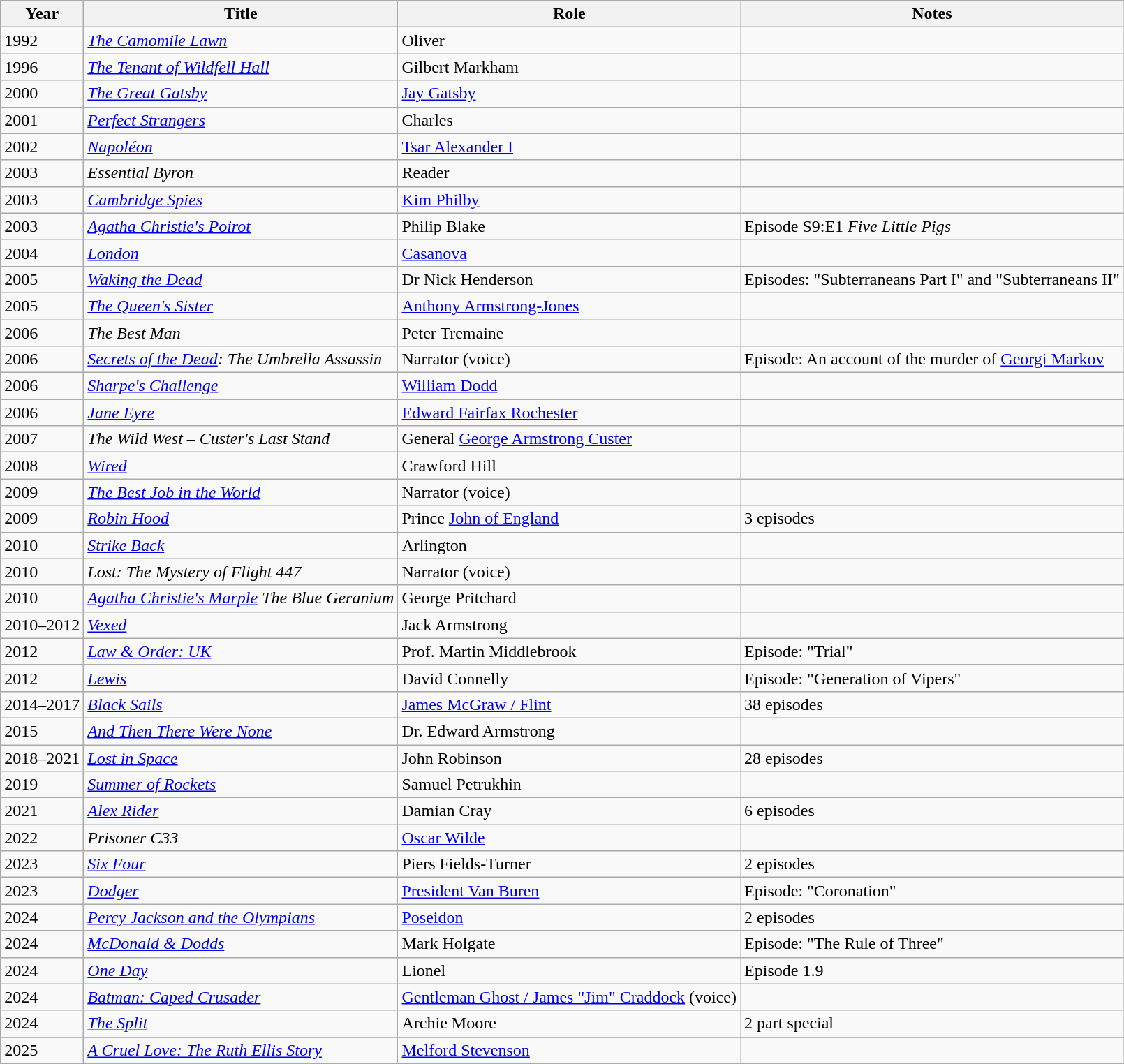<table class="wikitable">
<tr>
<th>Year</th>
<th>Title</th>
<th>Role</th>
<th>Notes</th>
</tr>
<tr>
<td>1992</td>
<td><em><a href='#'>The Camomile Lawn</a></em></td>
<td>Oliver</td>
<td></td>
</tr>
<tr>
<td>1996</td>
<td><em><a href='#'>The Tenant of Wildfell Hall</a></em></td>
<td>Gilbert Markham</td>
<td></td>
</tr>
<tr>
<td>2000</td>
<td><em><a href='#'>The Great Gatsby</a></em></td>
<td><a href='#'>Jay Gatsby</a></td>
<td></td>
</tr>
<tr>
<td>2001</td>
<td><em><a href='#'>Perfect Strangers</a></em></td>
<td>Charles</td>
<td></td>
</tr>
<tr>
<td>2002</td>
<td><em><a href='#'>Napoléon</a></em></td>
<td><a href='#'>Tsar Alexander I</a></td>
<td></td>
</tr>
<tr>
<td>2003</td>
<td><em>Essential Byron</em></td>
<td>Reader</td>
<td></td>
</tr>
<tr>
<td>2003</td>
<td><em><a href='#'>Cambridge Spies</a></em></td>
<td><a href='#'>Kim Philby</a></td>
<td></td>
</tr>
<tr>
<td>2003</td>
<td><em><a href='#'>Agatha Christie's Poirot</a></em></td>
<td>Philip Blake</td>
<td>Episode S9:E1 <em>Five Little Pigs</em></td>
</tr>
<tr>
<td>2004</td>
<td><em><a href='#'>London</a></em></td>
<td><a href='#'>Casanova</a></td>
<td></td>
</tr>
<tr>
<td>2005</td>
<td><em><a href='#'>Waking the Dead</a></em></td>
<td>Dr Nick Henderson</td>
<td>Episodes: "Subterraneans Part I" and "Subterraneans II"</td>
</tr>
<tr>
<td>2005</td>
<td><em><a href='#'>The Queen's Sister</a></em></td>
<td><a href='#'>Anthony Armstrong-Jones</a></td>
<td></td>
</tr>
<tr>
<td>2006</td>
<td><em>The Best Man</em></td>
<td>Peter Tremaine</td>
<td></td>
</tr>
<tr>
<td>2006</td>
<td><em><a href='#'>Secrets of the Dead</a>: The Umbrella Assassin</em></td>
<td>Narrator (voice)</td>
<td>Episode: An account of the murder of <a href='#'>Georgi Markov</a></td>
</tr>
<tr>
<td>2006</td>
<td><em><a href='#'>Sharpe's Challenge</a></em></td>
<td><a href='#'>William Dodd</a></td>
<td></td>
</tr>
<tr>
<td>2006</td>
<td><em><a href='#'>Jane Eyre</a></em></td>
<td><a href='#'>Edward Fairfax Rochester</a></td>
<td></td>
</tr>
<tr>
<td>2007</td>
<td><em>The Wild West – Custer's Last Stand</em></td>
<td>General <a href='#'>George Armstrong Custer</a></td>
<td></td>
</tr>
<tr>
<td>2008</td>
<td><em><a href='#'>Wired</a></em></td>
<td>Crawford Hill</td>
<td></td>
</tr>
<tr>
<td>2009</td>
<td><em><a href='#'>The Best Job in the World</a></em></td>
<td>Narrator (voice)</td>
<td></td>
</tr>
<tr>
<td>2009</td>
<td><em><a href='#'>Robin Hood</a></em></td>
<td>Prince <a href='#'>John of England</a></td>
<td>3 episodes</td>
</tr>
<tr>
<td>2010</td>
<td><em><a href='#'>Strike Back</a></em></td>
<td>Arlington</td>
<td></td>
</tr>
<tr>
<td>2010</td>
<td><em>Lost: The Mystery of Flight 447</em></td>
<td>Narrator (voice)</td>
<td></td>
</tr>
<tr>
<td>2010</td>
<td><em><a href='#'>Agatha Christie's Marple</a> The Blue Geranium</em></td>
<td>George Pritchard</td>
<td></td>
</tr>
<tr>
<td>2010–2012</td>
<td><em><a href='#'>Vexed</a></em></td>
<td>Jack Armstrong</td>
<td></td>
</tr>
<tr>
<td>2012</td>
<td><em><a href='#'>Law & Order: UK</a></em></td>
<td>Prof. Martin Middlebrook</td>
<td>Episode: "Trial"</td>
</tr>
<tr>
<td>2012</td>
<td><em><a href='#'>Lewis</a></em></td>
<td>David Connelly</td>
<td>Episode: "Generation of Vipers"</td>
</tr>
<tr>
<td>2014–2017</td>
<td><em><a href='#'>Black Sails</a></em></td>
<td><a href='#'>James McGraw / Flint</a></td>
<td>38 episodes</td>
</tr>
<tr>
<td>2015</td>
<td><em><a href='#'>And Then There Were None</a></em></td>
<td>Dr. Edward Armstrong</td>
<td></td>
</tr>
<tr>
<td>2018–2021</td>
<td><em><a href='#'>Lost in Space</a></em></td>
<td>John Robinson</td>
<td>28 episodes</td>
</tr>
<tr>
<td>2019</td>
<td><em><a href='#'>Summer of Rockets</a></em></td>
<td>Samuel Petrukhin</td>
<td></td>
</tr>
<tr>
<td>2021</td>
<td><em><a href='#'>Alex Rider</a></em></td>
<td>Damian Cray</td>
<td>6 episodes</td>
</tr>
<tr>
<td>2022</td>
<td><em>Prisoner C33</em></td>
<td><a href='#'>Oscar Wilde</a></td>
<td></td>
</tr>
<tr>
<td>2023</td>
<td><em><a href='#'>Six Four</a></em></td>
<td>Piers Fields-Turner</td>
<td>2 episodes</td>
</tr>
<tr>
<td>2023</td>
<td><em><a href='#'>Dodger</a></em></td>
<td><a href='#'>President Van Buren</a></td>
<td>Episode: "Coronation"</td>
</tr>
<tr>
<td>2024</td>
<td><em><a href='#'>Percy Jackson and the Olympians</a></em></td>
<td><a href='#'>Poseidon</a></td>
<td>2 episodes</td>
</tr>
<tr>
<td>2024</td>
<td><em><a href='#'>McDonald & Dodds</a></em></td>
<td>Mark Holgate</td>
<td>Episode: "The Rule of Three"</td>
</tr>
<tr>
<td>2024</td>
<td><em><a href='#'>One Day</a></em></td>
<td>Lionel</td>
<td>Episode 1.9</td>
</tr>
<tr>
<td>2024</td>
<td><em><a href='#'>Batman: Caped Crusader</a></em></td>
<td><a href='#'>Gentleman Ghost / James "Jim" Craddock</a> (voice)</td>
<td></td>
</tr>
<tr>
<td>2024</td>
<td><em><a href='#'>The Split</a></em></td>
<td>Archie Moore</td>
<td>2 part special</td>
</tr>
<tr>
</tr>
<tr>
<td>2025</td>
<td><em><a href='#'>A Cruel Love: The Ruth Ellis Story</a></em></td>
<td><a href='#'>Melford Stevenson</a></td>
<td></td>
</tr>
</table>
